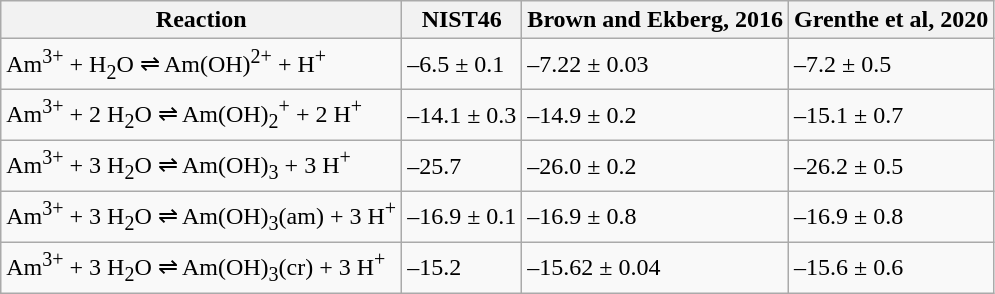<table class="wikitable">
<tr>
<th>Reaction</th>
<th>NIST46</th>
<th>Brown and Ekberg, 2016</th>
<th>Grenthe et al, 2020</th>
</tr>
<tr>
<td>Am<sup>3+</sup> + H<sub>2</sub>O ⇌ Am(OH)<sup>2+</sup> + H<sup>+</sup></td>
<td>–6.5 ± 0.1</td>
<td>–7.22 ± 0.03</td>
<td>–7.2 ± 0.5</td>
</tr>
<tr>
<td>Am<sup>3+</sup> + 2 H<sub>2</sub>O ⇌ Am(OH)<sub>2</sub><sup>+</sup> + 2 H<sup>+</sup></td>
<td>–14.1 ± 0.3</td>
<td>–14.9 ± 0.2</td>
<td>–15.1 ± 0.7</td>
</tr>
<tr>
<td>Am<sup>3+</sup> + 3 H<sub>2</sub>O ⇌ Am(OH)<sub>3</sub> + 3 H<sup>+</sup></td>
<td>–25.7</td>
<td>–26.0 ± 0.2</td>
<td>–26.2 ± 0.5</td>
</tr>
<tr>
<td>Am<sup>3+</sup> + 3 H<sub>2</sub>O ⇌ Am(OH)<sub>3</sub>(am) + 3 H<sup>+</sup></td>
<td>–16.9 ± 0.1</td>
<td>–16.9 ± 0.8</td>
<td>–16.9 ± 0.8</td>
</tr>
<tr>
<td>Am<sup>3+</sup> + 3 H<sub>2</sub>O ⇌ Am(OH)<sub>3</sub>(cr) + 3 H<sup>+</sup></td>
<td>–15.2</td>
<td>–15.62 ± 0.04</td>
<td>–15.6 ± 0.6</td>
</tr>
</table>
